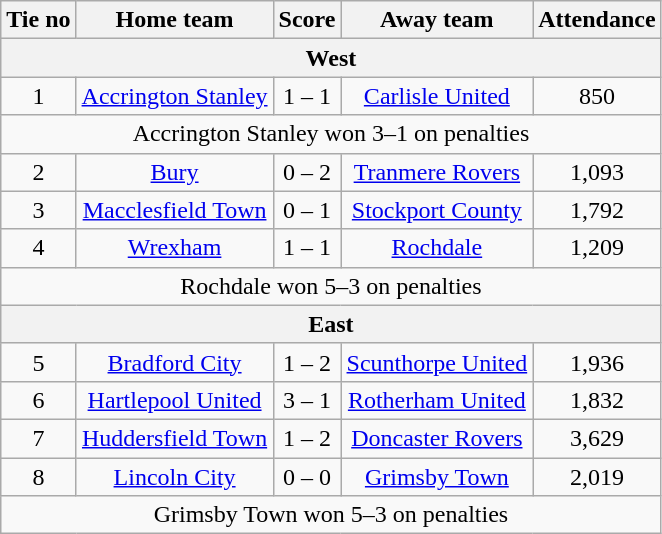<table class="wikitable" style="text-align: center">
<tr>
<th>Tie no</th>
<th>Home team</th>
<th>Score</th>
<th>Away team</th>
<th>Attendance</th>
</tr>
<tr>
<th colspan=5>West</th>
</tr>
<tr>
<td>1</td>
<td><a href='#'>Accrington Stanley</a></td>
<td>1 – 1</td>
<td><a href='#'>Carlisle United</a></td>
<td>850</td>
</tr>
<tr>
<td colspan="5">Accrington Stanley won 3–1 on penalties</td>
</tr>
<tr>
<td>2</td>
<td><a href='#'>Bury</a></td>
<td>0 – 2</td>
<td><a href='#'>Tranmere Rovers</a></td>
<td>1,093</td>
</tr>
<tr>
<td>3</td>
<td><a href='#'>Macclesfield Town</a></td>
<td>0 – 1</td>
<td><a href='#'>Stockport County</a></td>
<td>1,792</td>
</tr>
<tr>
<td>4</td>
<td><a href='#'>Wrexham</a></td>
<td>1 – 1</td>
<td><a href='#'>Rochdale</a></td>
<td>1,209</td>
</tr>
<tr>
<td colspan="5">Rochdale won 5–3 on penalties</td>
</tr>
<tr>
<th colspan=5>East</th>
</tr>
<tr>
<td>5</td>
<td><a href='#'>Bradford City</a></td>
<td>1 – 2</td>
<td><a href='#'>Scunthorpe United</a></td>
<td>1,936</td>
</tr>
<tr>
<td>6</td>
<td><a href='#'>Hartlepool United</a></td>
<td>3 – 1</td>
<td><a href='#'>Rotherham United</a></td>
<td>1,832</td>
</tr>
<tr>
<td>7</td>
<td><a href='#'>Huddersfield Town</a></td>
<td>1 – 2</td>
<td><a href='#'>Doncaster Rovers</a></td>
<td>3,629</td>
</tr>
<tr>
<td>8</td>
<td><a href='#'>Lincoln City</a></td>
<td>0 – 0</td>
<td><a href='#'>Grimsby Town</a></td>
<td>2,019</td>
</tr>
<tr>
<td colspan="5">Grimsby Town won 5–3 on penalties</td>
</tr>
</table>
